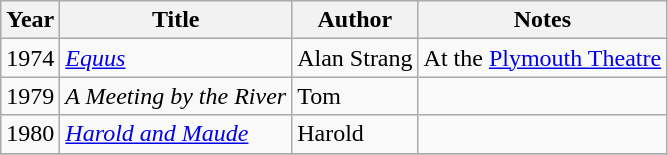<table class="wikitable">
<tr>
<th>Year</th>
<th>Title</th>
<th>Author</th>
<th>Notes</th>
</tr>
<tr>
<td>1974</td>
<td><em><a href='#'>Equus</a></em></td>
<td>Alan Strang</td>
<td>At the <a href='#'>Plymouth Theatre</a></td>
</tr>
<tr>
<td>1979</td>
<td><em>A Meeting by the River</em></td>
<td>Tom</td>
<td></td>
</tr>
<tr>
<td>1980</td>
<td><em><a href='#'>Harold and Maude</a></em></td>
<td>Harold</td>
<td></td>
</tr>
<tr>
</tr>
</table>
